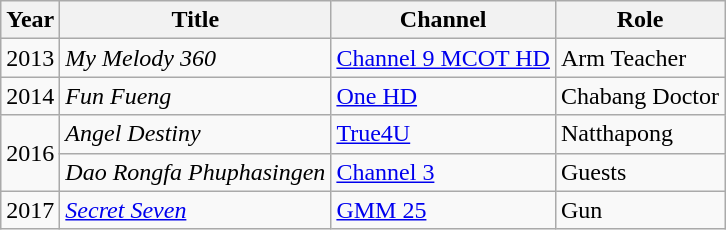<table class="wikitable" style="margin-bottom: 10px;">
<tr>
<th>Year</th>
<th>Title</th>
<th>Channel</th>
<th>Role</th>
</tr>
<tr>
<td>2013</td>
<td><em>My Melody 360 </em></td>
<td><a href='#'>Channel 9 MCOT HD</a></td>
<td>Arm Teacher</td>
</tr>
<tr>
<td>2014</td>
<td><em>Fun Fueng</em></td>
<td><a href='#'>One HD</a></td>
<td>Chabang Doctor</td>
</tr>
<tr>
<td rowspan="2">2016</td>
<td><em>Angel Destiny</em></td>
<td><a href='#'>True4U</a></td>
<td>Natthapong</td>
</tr>
<tr>
<td><em>Dao Rongfa Phuphasingen</em></td>
<td><a href='#'>Channel 3</a></td>
<td>Guests</td>
</tr>
<tr>
<td rowspan="1">2017</td>
<td><em><a href='#'>Secret Seven</a></em></td>
<td><a href='#'>GMM 25</a></td>
<td>Gun</td>
</tr>
</table>
